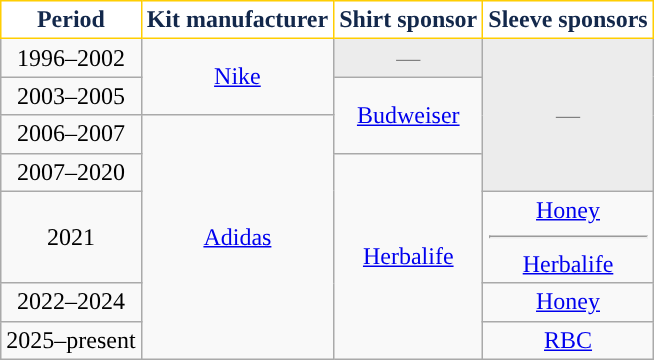<table class="wikitable" style="text-align:center;margin-left:1em;float:center">
<tr>
<th style="background:#FFFFFF; color:#13284B; border:1px solid #FFCE02;">Period</th>
<th style="background:#FFFFFF; color:#13284B; border:1px solid #FFCE02;">Kit manufacturer</th>
<th style="background:#FFFFFF; color:#13284B; border:1px solid #FFCE02;">Shirt sponsor</th>
<th style="background:#FFFFFF; color:#13284B; border:1px solid #FFCE02;">Sleeve sponsors</th>
</tr>
<tr>
<td>1996–2002</td>
<td rowspan="2"><a href='#'>Nike</a></td>
<td style="background:#ececec; color:gray">—</td>
<td rowspan="4" style="background:#ececec; color:gray">—</td>
</tr>
<tr>
<td>2003–2005</td>
<td rowspan="2"><a href='#'>Budweiser</a></td>
</tr>
<tr>
<td>2006–2007</td>
<td rowspan="5"><a href='#'>Adidas</a></td>
</tr>
<tr>
<td>2007–2020</td>
<td rowspan="5"><a href='#'>Herbalife</a></td>
</tr>
<tr>
<td>2021</td>
<td><a href='#'>Honey</a><hr><a href='#'>Herbalife</a></td>
</tr>
<tr>
<td>2022–2024</td>
<td><a href='#'>Honey</a></td>
</tr>
<tr>
<td>2025–present</td>
<td><a href='#'>RBC</a></td>
</tr>
</table>
